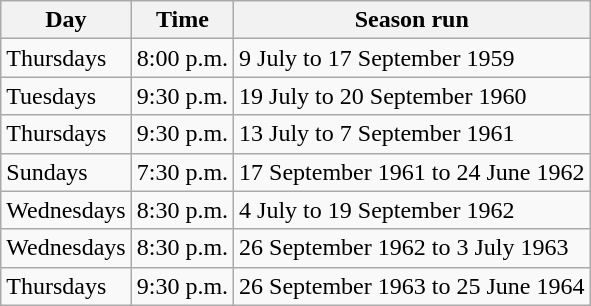<table class="wikitable">
<tr>
<th>Day</th>
<th>Time</th>
<th>Season run</th>
</tr>
<tr>
<td>Thursdays</td>
<td>8:00 p.m.</td>
<td>9 July to 17 September 1959</td>
</tr>
<tr>
<td>Tuesdays</td>
<td>9:30 p.m.</td>
<td>19 July to 20 September 1960</td>
</tr>
<tr>
<td>Thursdays</td>
<td>9:30 p.m.</td>
<td>13 July to 7 September 1961</td>
</tr>
<tr>
<td>Sundays</td>
<td>7:30 p.m.</td>
<td>17 September 1961 to 24 June 1962</td>
</tr>
<tr>
<td>Wednesdays</td>
<td>8:30 p.m.</td>
<td>4 July to 19 September 1962</td>
</tr>
<tr>
<td>Wednesdays</td>
<td>8:30 p.m.</td>
<td>26 September 1962 to 3 July 1963</td>
</tr>
<tr>
<td>Thursdays</td>
<td>9:30 p.m.</td>
<td>26 September 1963 to 25 June 1964</td>
</tr>
</table>
